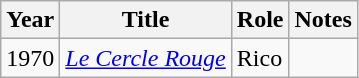<table class="wikitable">
<tr>
<th>Year</th>
<th>Title</th>
<th>Role</th>
<th>Notes</th>
</tr>
<tr>
<td>1970</td>
<td><em><a href='#'>Le Cercle Rouge</a></em></td>
<td>Rico</td>
<td></td>
</tr>
</table>
